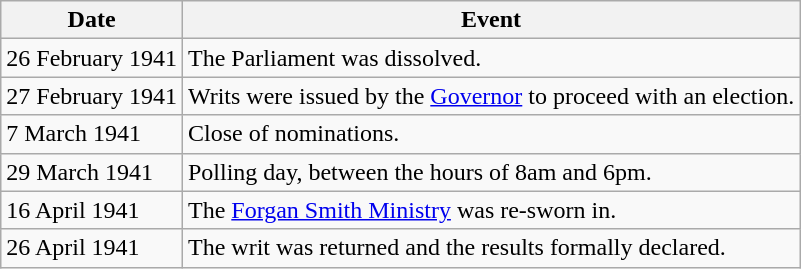<table class="wikitable">
<tr>
<th>Date</th>
<th>Event</th>
</tr>
<tr>
<td>26 February 1941</td>
<td>The Parliament was dissolved.</td>
</tr>
<tr>
<td>27 February 1941</td>
<td>Writs were issued by the <a href='#'>Governor</a> to proceed with an election.</td>
</tr>
<tr>
<td>7 March 1941</td>
<td>Close of nominations.</td>
</tr>
<tr>
<td>29 March 1941</td>
<td>Polling day, between the hours of 8am and 6pm.</td>
</tr>
<tr>
<td>16 April 1941</td>
<td>The <a href='#'>Forgan Smith Ministry</a> was re-sworn in.</td>
</tr>
<tr>
<td>26 April 1941</td>
<td>The writ was returned and the results formally declared.</td>
</tr>
</table>
